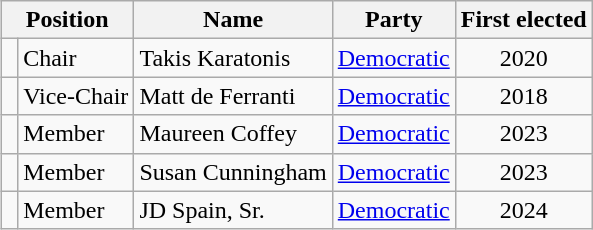<table class="wikitable" style="float:right; margin:10px">
<tr>
<th colspan="2"  style="text-align:center; vertical-align:bottom;">Position</th>
<th style="text-align:center;">Name</th>
<th valign=bottom>Party</th>
<th style="vertical-align:bottom; text-align:center;">First elected</th>
</tr>
<tr>
<td> </td>
<td>Chair</td>
<td>Takis Karatonis</td>
<td style="text-align:center;"><a href='#'>Democratic</a></td>
<td style="text-align:center;">2020</td>
</tr>
<tr>
<td> </td>
<td>Vice-Chair</td>
<td>Matt de Ferranti</td>
<td style="text-align:center;"><a href='#'>Democratic</a></td>
<td style="text-align:center;">2018</td>
</tr>
<tr>
<td> </td>
<td>Member</td>
<td>Maureen Coffey</td>
<td style="text-align:center;"><a href='#'>Democratic</a></td>
<td style="text-align:center;">2023</td>
</tr>
<tr>
<td> </td>
<td>Member</td>
<td>Susan Cunningham</td>
<td style="text-align:center;"><a href='#'>Democratic</a></td>
<td style="text-align:center;">2023</td>
</tr>
<tr>
<td> </td>
<td>Member</td>
<td>JD Spain, Sr.</td>
<td style="text-align:center;"><a href='#'>Democratic</a></td>
<td style="text-align:center;">2024</td>
</tr>
</table>
